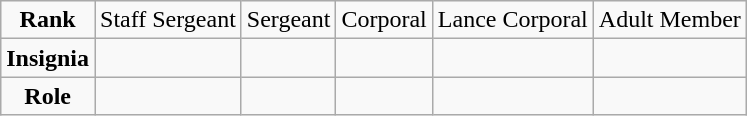<table class="wikitable" style="text-align:center">
<tr>
<td><strong>Rank</strong></td>
<td>Staff Sergeant</td>
<td>Sergeant</td>
<td>Corporal</td>
<td>Lance Corporal</td>
<td>Adult Member</td>
</tr>
<tr>
<td><strong>Insignia</strong></td>
<td></td>
<td></td>
<td></td>
<td></td>
<td></td>
</tr>
<tr>
<td><strong>Role</strong></td>
<td></td>
<td></td>
<td></td>
<td></td>
<td></td>
</tr>
</table>
